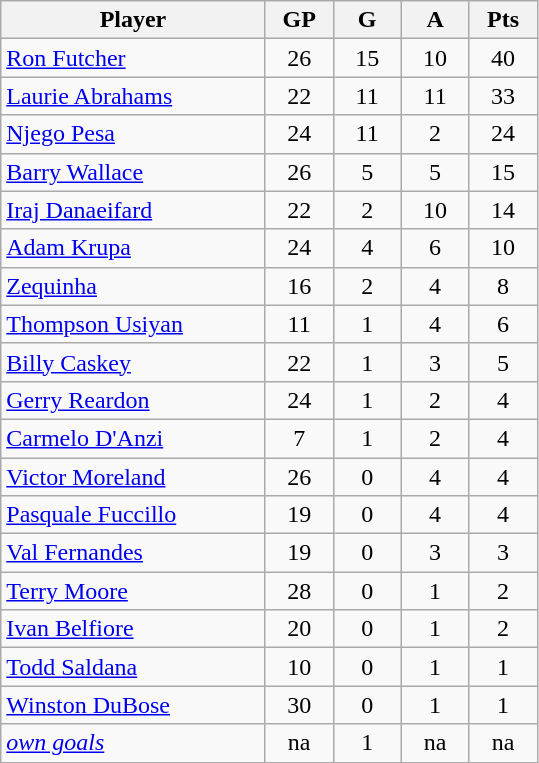<table class="wikitable">
<tr>
<th style="width:35%;">Player</th>
<th style="width:9%;">GP</th>
<th style="width:9%;">G</th>
<th style="width:9%;">A</th>
<th style="width:9%;">Pts</th>
</tr>
<tr align=center>
<td align=left><a href='#'>Ron Futcher</a></td>
<td>26</td>
<td>15</td>
<td>10</td>
<td>40</td>
</tr>
<tr align=center>
<td align=left><a href='#'>Laurie Abrahams</a></td>
<td>22</td>
<td>11</td>
<td>11</td>
<td>33</td>
</tr>
<tr align=center>
<td align=left><a href='#'>Njego Pesa</a></td>
<td>24</td>
<td>11</td>
<td>2</td>
<td>24</td>
</tr>
<tr align=center>
<td align=left><a href='#'>Barry Wallace</a></td>
<td>26</td>
<td>5</td>
<td>5</td>
<td>15</td>
</tr>
<tr align=center>
<td align=left><a href='#'>Iraj Danaeifard</a></td>
<td>22</td>
<td>2</td>
<td>10</td>
<td>14</td>
</tr>
<tr align=center>
<td align=left><a href='#'>Adam Krupa</a></td>
<td>24</td>
<td>4</td>
<td>6</td>
<td>10</td>
</tr>
<tr align=center>
<td align=left><a href='#'>Zequinha</a></td>
<td>16</td>
<td>2</td>
<td>4</td>
<td>8</td>
</tr>
<tr align=center>
<td align=left><a href='#'>Thompson Usiyan</a></td>
<td>11</td>
<td>1</td>
<td>4</td>
<td>6</td>
</tr>
<tr align=center>
<td align=left><a href='#'>Billy Caskey</a></td>
<td>22</td>
<td>1</td>
<td>3</td>
<td>5</td>
</tr>
<tr align=center>
<td align=left><a href='#'>Gerry Reardon</a></td>
<td>24</td>
<td>1</td>
<td>2</td>
<td>4</td>
</tr>
<tr align=center>
<td align=left><a href='#'>Carmelo D'Anzi</a></td>
<td>7</td>
<td>1</td>
<td>2</td>
<td>4</td>
</tr>
<tr align=center>
<td align=left><a href='#'>Victor Moreland</a></td>
<td>26</td>
<td>0</td>
<td>4</td>
<td>4</td>
</tr>
<tr align=center>
<td align=left><a href='#'>Pasquale Fuccillo</a></td>
<td>19</td>
<td>0</td>
<td>4</td>
<td>4</td>
</tr>
<tr align=center>
<td align=left><a href='#'>Val Fernandes</a></td>
<td>19</td>
<td>0</td>
<td>3</td>
<td>3</td>
</tr>
<tr align=center>
<td align=left><a href='#'>Terry Moore</a></td>
<td>28</td>
<td>0</td>
<td>1</td>
<td>2</td>
</tr>
<tr align=center>
<td align=left><a href='#'>Ivan Belfiore</a></td>
<td>20</td>
<td>0</td>
<td>1</td>
<td>2</td>
</tr>
<tr align=center>
<td align=left><a href='#'>Todd Saldana</a></td>
<td>10</td>
<td>0</td>
<td>1</td>
<td>1</td>
</tr>
<tr align=center>
<td align=left><a href='#'>Winston DuBose</a></td>
<td>30</td>
<td>0</td>
<td>1</td>
<td>1</td>
</tr>
<tr align=center>
<td align=left><em><a href='#'>own goals</a></em></td>
<td>na</td>
<td>1</td>
<td>na</td>
<td>na</td>
</tr>
</table>
